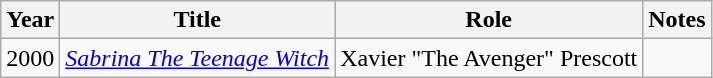<table class="wikitable sortable">
<tr>
<th>Year</th>
<th>Title</th>
<th>Role</th>
<th class="unsortable">Notes</th>
</tr>
<tr>
<td>2000</td>
<td><em><a href='#'>Sabrina The Teenage Witch</a></em></td>
<td>Xavier "The Avenger" Prescott</td>
<td></td>
</tr>
</table>
